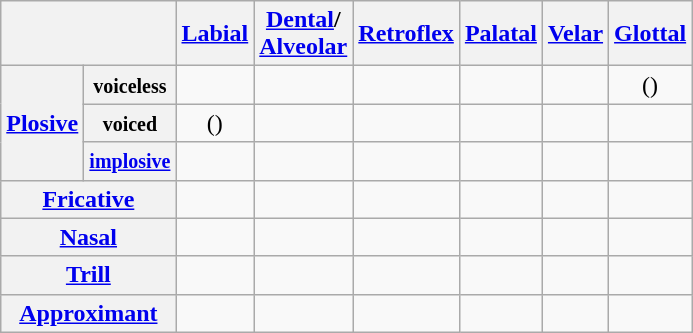<table class="wikitable" style="text-align:center;">
<tr>
<th colspan="2"></th>
<th><a href='#'>Labial</a></th>
<th><a href='#'>Dental</a>/<br><a href='#'>Alveolar</a></th>
<th><a href='#'>Retroflex</a></th>
<th><a href='#'>Palatal</a></th>
<th><a href='#'>Velar</a></th>
<th><a href='#'>Glottal</a></th>
</tr>
<tr>
<th rowspan="3"><a href='#'>Plosive</a></th>
<th><small>voiceless</small></th>
<td></td>
<td></td>
<td></td>
<td></td>
<td></td>
<td>()</td>
</tr>
<tr>
<th><small>voiced</small></th>
<td>()</td>
<td></td>
<td></td>
<td></td>
<td></td>
<td></td>
</tr>
<tr>
<th><small><a href='#'>implosive</a></small></th>
<td></td>
<td></td>
<td></td>
<td></td>
<td></td>
<td></td>
</tr>
<tr>
<th colspan="2"><a href='#'>Fricative</a></th>
<td></td>
<td></td>
<td></td>
<td></td>
<td></td>
<td></td>
</tr>
<tr>
<th colspan="2"><a href='#'>Nasal</a></th>
<td></td>
<td></td>
<td></td>
<td></td>
<td></td>
<td></td>
</tr>
<tr>
<th colspan="2"><a href='#'>Trill</a></th>
<td></td>
<td></td>
<td></td>
<td></td>
<td></td>
<td></td>
</tr>
<tr>
<th colspan="2"><a href='#'>Approximant</a></th>
<td></td>
<td></td>
<td></td>
<td></td>
<td></td>
<td></td>
</tr>
</table>
